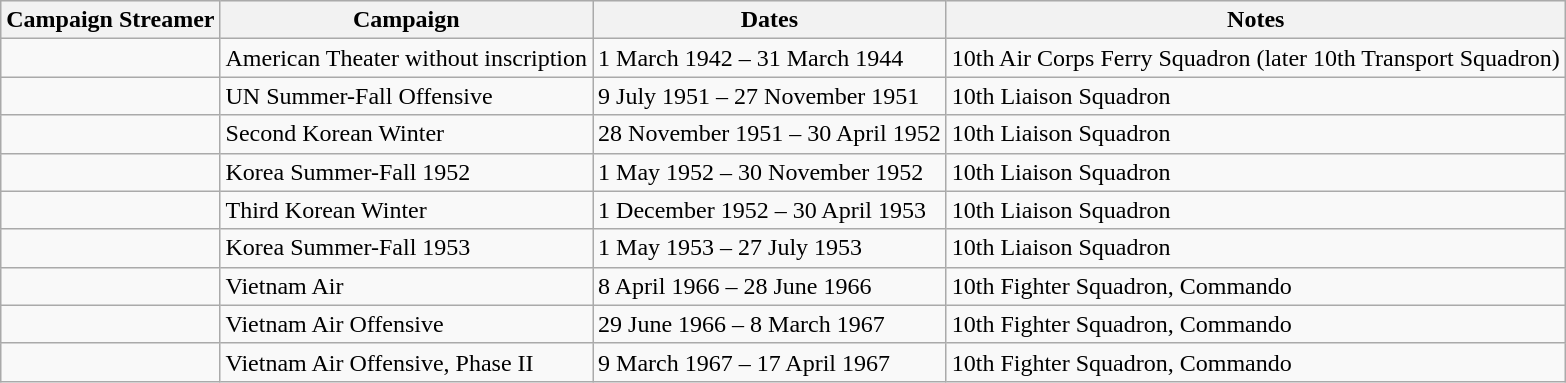<table class="wikitable">
<tr style="background:#efefef;">
<th>Campaign Streamer</th>
<th>Campaign</th>
<th>Dates</th>
<th>Notes</th>
</tr>
<tr>
<td></td>
<td>American Theater without inscription</td>
<td>1 March 1942 – 31 March 1944</td>
<td>10th Air Corps Ferry Squadron (later 10th Transport Squadron)</td>
</tr>
<tr>
<td></td>
<td>UN Summer-Fall Offensive</td>
<td>9 July 1951 – 27 November 1951</td>
<td>10th Liaison Squadron</td>
</tr>
<tr>
<td></td>
<td>Second Korean Winter</td>
<td>28 November 1951 – 30 April 1952</td>
<td>10th Liaison Squadron</td>
</tr>
<tr>
<td></td>
<td>Korea Summer-Fall 1952</td>
<td>1 May 1952 – 30 November 1952</td>
<td>10th Liaison Squadron</td>
</tr>
<tr>
<td></td>
<td>Third Korean Winter</td>
<td>1 December 1952 – 30 April 1953</td>
<td>10th Liaison Squadron</td>
</tr>
<tr>
<td></td>
<td>Korea Summer-Fall 1953</td>
<td>1 May 1953 – 27 July 1953</td>
<td>10th Liaison Squadron</td>
</tr>
<tr>
<td></td>
<td>Vietnam Air</td>
<td>8 April 1966 – 28 June 1966</td>
<td>10th Fighter Squadron, Commando</td>
</tr>
<tr>
<td></td>
<td>Vietnam Air Offensive</td>
<td>29 June 1966 – 8 March 1967</td>
<td>10th Fighter Squadron, Commando</td>
</tr>
<tr>
<td></td>
<td>Vietnam Air Offensive, Phase II</td>
<td>9 March 1967 – 17 April 1967</td>
<td>10th Fighter Squadron, Commando</td>
</tr>
</table>
